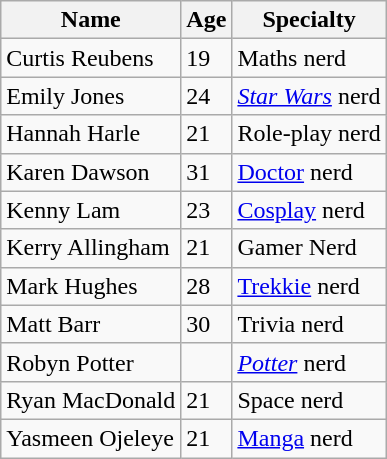<table class="wikitable sortable">
<tr>
<th>Name</th>
<th>Age</th>
<th>Specialty</th>
</tr>
<tr>
<td>Curtis Reubens</td>
<td>19</td>
<td>Maths nerd</td>
</tr>
<tr>
<td>Emily Jones</td>
<td>24</td>
<td><em><a href='#'>Star Wars</a></em> nerd</td>
</tr>
<tr>
<td>Hannah Harle</td>
<td>21</td>
<td>Role-play nerd</td>
</tr>
<tr>
<td>Karen Dawson</td>
<td>31</td>
<td><a href='#'>Doctor</a> nerd</td>
</tr>
<tr>
<td>Kenny Lam</td>
<td>23</td>
<td><a href='#'>Cosplay</a> nerd</td>
</tr>
<tr>
<td>Kerry Allingham</td>
<td>21</td>
<td>Gamer Nerd</td>
</tr>
<tr>
<td>Mark Hughes</td>
<td>28</td>
<td><a href='#'>Trekkie</a> nerd</td>
</tr>
<tr>
<td>Matt Barr</td>
<td>30</td>
<td>Trivia nerd</td>
</tr>
<tr>
<td>Robyn Potter</td>
<td></td>
<td><em><a href='#'>Potter</a></em> nerd</td>
</tr>
<tr>
<td>Ryan MacDonald</td>
<td>21</td>
<td>Space nerd</td>
</tr>
<tr>
<td>Yasmeen Ojeleye</td>
<td>21</td>
<td><a href='#'>Manga</a> nerd</td>
</tr>
</table>
